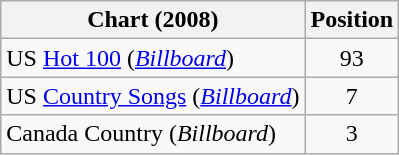<table class="wikitable sortable">
<tr>
<th scope="col">Chart (2008)</th>
<th scope="col">Position</th>
</tr>
<tr>
<td>US <a href='#'>Hot 100</a> (<em><a href='#'>Billboard</a></em>)</td>
<td align="center">93</td>
</tr>
<tr>
<td>US <a href='#'>Country Songs</a> (<em><a href='#'>Billboard</a></em>)</td>
<td align="center">7</td>
</tr>
<tr>
<td>Canada Country (<em>Billboard</em>)</td>
<td align="center">3</td>
</tr>
</table>
